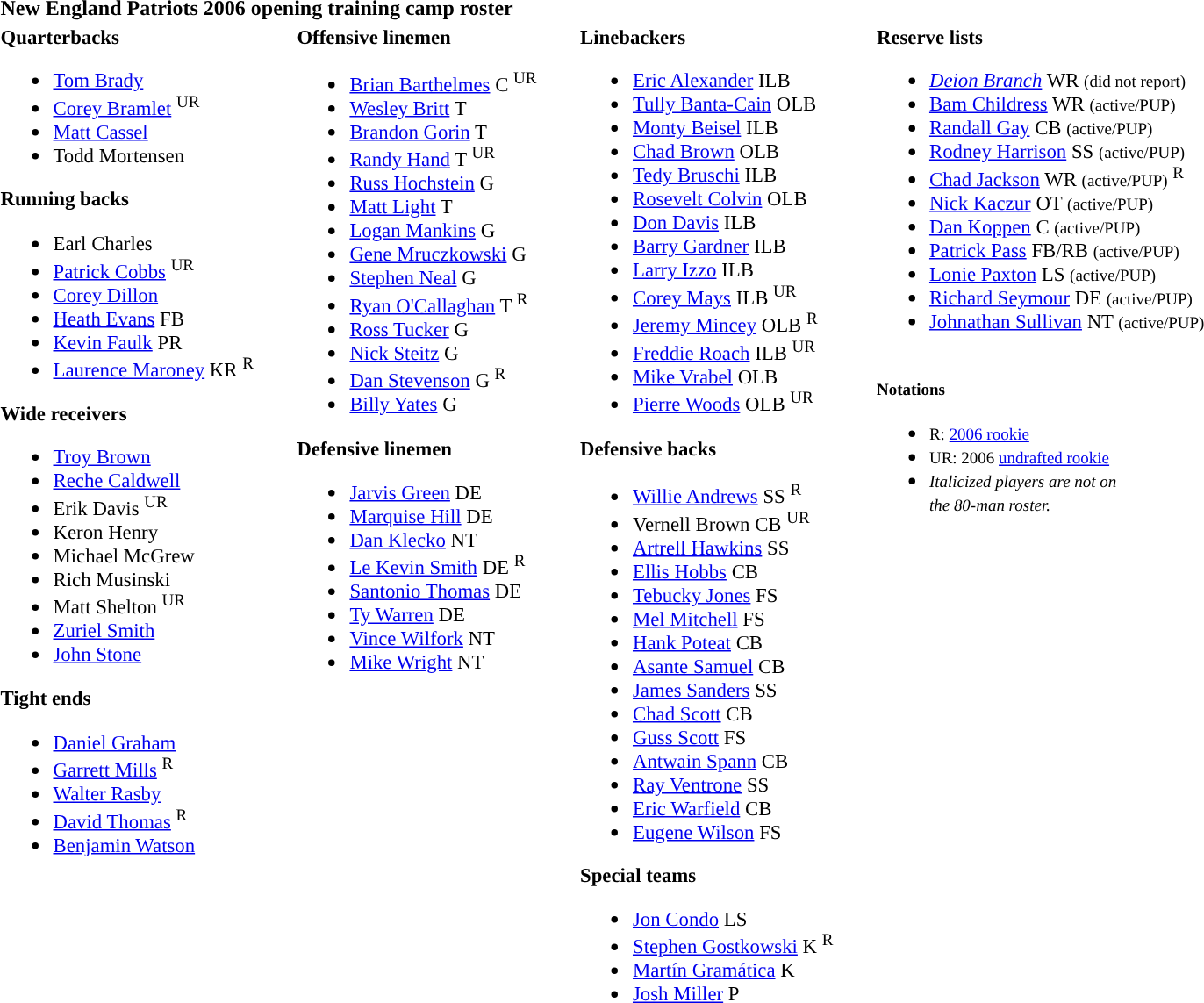<table class="toccolours" style="text-align: left;">
<tr>
<th colspan="9">New England Patriots 2006 opening training camp roster</th>
</tr>
<tr>
<td style="font-size: 95%;" valign="top"><strong>Quarterbacks</strong><br><ul><li> <a href='#'>Tom Brady</a></li><li> <a href='#'>Corey Bramlet</a> <sup>UR</sup></li><li> <a href='#'>Matt Cassel</a></li><li> Todd Mortensen</li></ul><strong>Running backs</strong><ul><li> Earl Charles</li><li> <a href='#'>Patrick Cobbs</a> <sup>UR</sup></li><li> <a href='#'>Corey Dillon</a></li><li> <a href='#'>Heath Evans</a> FB</li><li> <a href='#'>Kevin Faulk</a> PR</li><li> <a href='#'>Laurence Maroney</a> KR <sup>R</sup></li></ul><strong>Wide receivers</strong><ul><li> <a href='#'>Troy Brown</a></li><li> <a href='#'>Reche Caldwell</a></li><li> Erik Davis <sup>UR</sup></li><li> Keron Henry</li><li> Michael McGrew</li><li> Rich Musinski</li><li> Matt Shelton <sup>UR</sup></li><li> <a href='#'>Zuriel Smith</a></li><li> <a href='#'>John Stone</a></li></ul><strong>Tight ends</strong><ul><li> <a href='#'>Daniel Graham</a></li><li> <a href='#'>Garrett Mills</a> <sup>R</sup></li><li> <a href='#'>Walter Rasby</a></li><li> <a href='#'>David Thomas</a> <sup>R</sup></li><li> <a href='#'>Benjamin Watson</a></li></ul></td>
<td style="width: 25px;"></td>
<td style="font-size: 95%;" valign="top"><strong>Offensive linemen</strong><br><ul><li> <a href='#'>Brian Barthelmes</a> C <sup>UR</sup></li><li> <a href='#'>Wesley Britt</a> T</li><li> <a href='#'>Brandon Gorin</a> T</li><li> <a href='#'>Randy Hand</a> T <sup>UR</sup></li><li> <a href='#'>Russ Hochstein</a> G</li><li> <a href='#'>Matt Light</a> T</li><li> <a href='#'>Logan Mankins</a> G</li><li> <a href='#'>Gene Mruczkowski</a> G</li><li> <a href='#'>Stephen Neal</a> G</li><li> <a href='#'>Ryan O'Callaghan</a> T <sup>R</sup></li><li> <a href='#'>Ross Tucker</a> G</li><li> <a href='#'>Nick Steitz</a> G</li><li> <a href='#'>Dan Stevenson</a> G <sup>R</sup></li><li> <a href='#'>Billy Yates</a> G</li></ul><strong>Defensive linemen</strong><ul><li> <a href='#'>Jarvis Green</a> DE</li><li> <a href='#'>Marquise Hill</a> DE</li><li> <a href='#'>Dan Klecko</a> NT</li><li> <a href='#'>Le Kevin Smith</a> DE <sup>R</sup></li><li> <a href='#'>Santonio Thomas</a> DE</li><li> <a href='#'>Ty Warren</a> DE</li><li> <a href='#'>Vince Wilfork</a> NT</li><li> <a href='#'>Mike Wright</a> NT</li></ul></td>
<td style="width: 25px;"></td>
<td style="font-size: 95%;" valign="top"><strong>Linebackers</strong><br><ul><li> <a href='#'>Eric Alexander</a> ILB</li><li> <a href='#'>Tully Banta-Cain</a> OLB</li><li> <a href='#'>Monty Beisel</a> ILB</li><li> <a href='#'>Chad Brown</a> OLB</li><li> <a href='#'>Tedy Bruschi</a> ILB</li><li> <a href='#'>Rosevelt Colvin</a> OLB</li><li> <a href='#'>Don Davis</a> ILB</li><li> <a href='#'>Barry Gardner</a> ILB</li><li> <a href='#'>Larry Izzo</a> ILB</li><li> <a href='#'>Corey Mays</a> ILB <sup>UR</sup></li><li> <a href='#'>Jeremy Mincey</a> OLB <sup>R</sup></li><li> <a href='#'>Freddie Roach</a> ILB <sup>UR</sup></li><li> <a href='#'>Mike Vrabel</a> OLB</li><li> <a href='#'>Pierre Woods</a> OLB <sup>UR</sup></li></ul><strong>Defensive backs</strong><ul><li> <a href='#'>Willie Andrews</a> SS <sup>R</sup></li><li> Vernell Brown CB <sup>UR</sup></li><li> <a href='#'>Artrell Hawkins</a> SS</li><li> <a href='#'>Ellis Hobbs</a> CB</li><li> <a href='#'>Tebucky Jones</a> FS</li><li> <a href='#'>Mel Mitchell</a> FS</li><li> <a href='#'>Hank Poteat</a> CB</li><li> <a href='#'>Asante Samuel</a> CB</li><li> <a href='#'>James Sanders</a> SS</li><li> <a href='#'>Chad Scott</a> CB</li><li> <a href='#'>Guss Scott</a> FS</li><li> <a href='#'>Antwain Spann</a> CB</li><li> <a href='#'>Ray Ventrone</a> SS</li><li> <a href='#'>Eric Warfield</a> CB</li><li> <a href='#'>Eugene Wilson</a> FS</li></ul><strong>Special teams</strong><ul><li> <a href='#'>Jon Condo</a> LS</li><li> <a href='#'>Stephen Gostkowski</a> K <sup>R</sup></li><li> <a href='#'>Martín Gramática</a> K</li><li> <a href='#'>Josh Miller</a> P</li></ul></td>
<td style="width: 25px;"></td>
<td style="font-size: 95%;" valign="top"><strong>Reserve lists</strong><br><ul><li> <em><a href='#'>Deion Branch</a></em> WR <small>(did not report)</small></li><li> <a href='#'>Bam Childress</a> WR <small>(active/PUP)</small> </li><li> <a href='#'>Randall Gay</a> CB <small>(active/PUP)</small> </li><li> <a href='#'>Rodney Harrison</a> SS <small>(active/PUP)</small> </li><li> <a href='#'>Chad Jackson</a> WR <small>(active/PUP)</small> <sup>R</sup> </li><li> <a href='#'>Nick Kaczur</a> OT <small>(active/PUP)</small> </li><li> <a href='#'>Dan Koppen</a> C <small>(active/PUP)</small> </li><li> <a href='#'>Patrick Pass</a> FB/RB <small>(active/PUP)</small> </li><li> <a href='#'>Lonie Paxton</a> LS <small>(active/PUP)</small> </li><li> <a href='#'>Richard Seymour</a> DE <small>(active/PUP)</small> </li><li> <a href='#'>Johnathan Sullivan</a> NT <small>(active/PUP)</small> </li></ul><br>
<small><strong>Notations</strong></small><ul><li><small>R: <a href='#'>2006 rookie</a></small></li><li><small>UR: 2006 <a href='#'>undrafted rookie</a></small></li><li><small><em>Italicized players are not on<br>the 80-man roster.</em></small></li></ul></td>
</tr>
</table>
